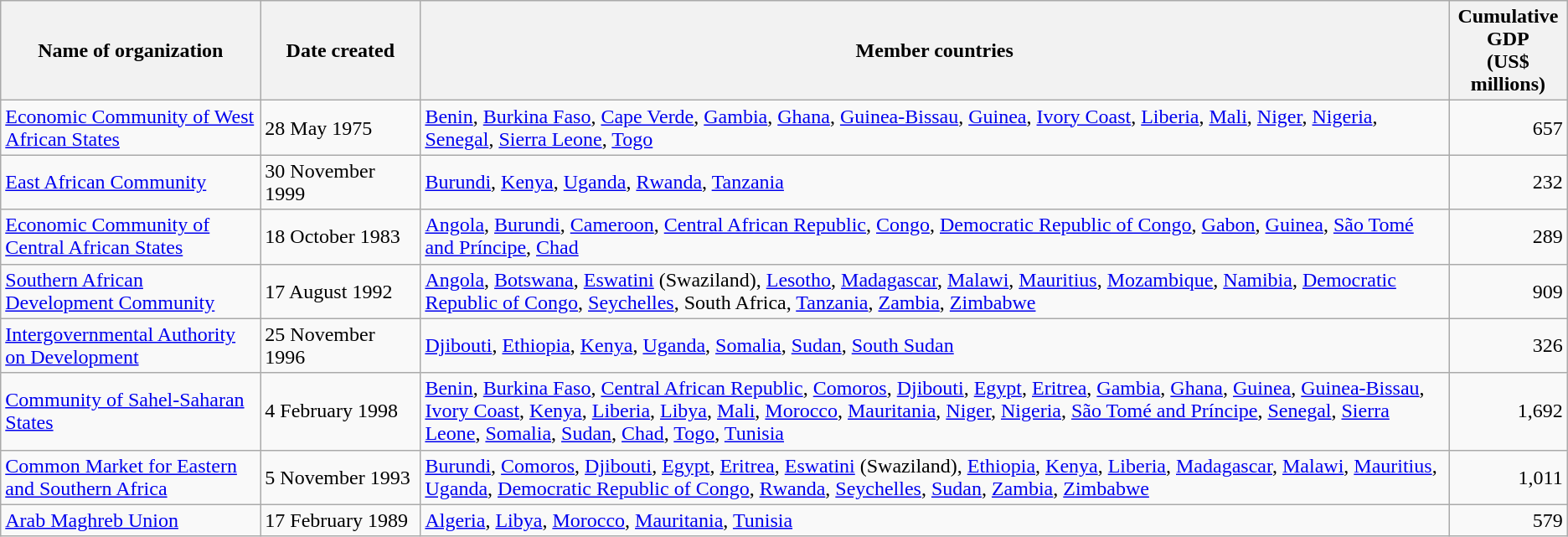<table class="wikitable">
<tr>
<th>Name of organization</th>
<th width=120>Date created</th>
<th>Member countries</th>
<th>Cumulative<br>GDP<br>(US$ millions)</th>
</tr>
<tr>
<td><a href='#'>Economic Community of West African States</a></td>
<td>28 May 1975</td>
<td><a href='#'>Benin</a>, <a href='#'>Burkina Faso</a>, <a href='#'>Cape Verde</a>, <a href='#'>Gambia</a>, <a href='#'>Ghana</a>, <a href='#'>Guinea-Bissau</a>, <a href='#'>Guinea</a>, <a href='#'>Ivory Coast</a>, <a href='#'>Liberia</a>, <a href='#'>Mali</a>, <a href='#'>Niger</a>, <a href='#'>Nigeria</a>, <a href='#'>Senegal</a>, <a href='#'>Sierra Leone</a>, <a href='#'>Togo</a></td>
<td align=right>657</td>
</tr>
<tr>
<td><a href='#'>East African Community</a></td>
<td>30 November 1999</td>
<td><a href='#'>Burundi</a>, <a href='#'>Kenya</a>, <a href='#'>Uganda</a>, <a href='#'>Rwanda</a>, <a href='#'>Tanzania</a></td>
<td align=right>232</td>
</tr>
<tr>
<td><a href='#'>Economic Community of Central African States</a></td>
<td>18 October 1983</td>
<td><a href='#'>Angola</a>, <a href='#'>Burundi</a>, <a href='#'>Cameroon</a>, <a href='#'>Central African Republic</a>, <a href='#'>Congo</a>, <a href='#'>Democratic Republic of Congo</a>, <a href='#'>Gabon</a>, <a href='#'>Guinea</a>, <a href='#'>São Tomé and Príncipe</a>, <a href='#'>Chad</a></td>
<td align=right>289</td>
</tr>
<tr>
<td><a href='#'>Southern African Development Community</a></td>
<td>17 August 1992</td>
<td><a href='#'>Angola</a>, <a href='#'>Botswana</a>, <a href='#'>Eswatini</a> (Swaziland), <a href='#'>Lesotho</a>, <a href='#'>Madagascar</a>, <a href='#'>Malawi</a>, <a href='#'>Mauritius</a>, <a href='#'>Mozambique</a>, <a href='#'>Namibia</a>, <a href='#'>Democratic Republic of Congo</a>, <a href='#'>Seychelles</a>, South Africa, <a href='#'>Tanzania</a>, <a href='#'>Zambia</a>, <a href='#'>Zimbabwe</a></td>
<td align=right>909</td>
</tr>
<tr>
<td><a href='#'>Intergovernmental Authority on Development</a></td>
<td>25 November 1996</td>
<td><a href='#'>Djibouti</a>, <a href='#'>Ethiopia</a>, <a href='#'>Kenya</a>, <a href='#'>Uganda</a>, <a href='#'>Somalia</a>, <a href='#'>Sudan</a>, <a href='#'>South Sudan</a></td>
<td align=right>326</td>
</tr>
<tr>
<td><a href='#'>Community of Sahel-Saharan States</a></td>
<td>4 February 1998</td>
<td><a href='#'>Benin</a>, <a href='#'>Burkina Faso</a>, <a href='#'>Central African Republic</a>, <a href='#'>Comoros</a>, <a href='#'>Djibouti</a>, <a href='#'>Egypt</a>, <a href='#'>Eritrea</a>, <a href='#'>Gambia</a>, <a href='#'>Ghana</a>, <a href='#'>Guinea</a>, <a href='#'>Guinea-Bissau</a>, <a href='#'>Ivory Coast</a>, <a href='#'>Kenya</a>, <a href='#'>Liberia</a>, <a href='#'>Libya</a>, <a href='#'>Mali</a>, <a href='#'>Morocco</a>, <a href='#'>Mauritania</a>, <a href='#'>Niger</a>, <a href='#'>Nigeria</a>, <a href='#'>São Tomé and Príncipe</a>, <a href='#'>Senegal</a>, <a href='#'>Sierra Leone</a>, <a href='#'>Somalia</a>, <a href='#'>Sudan</a>, <a href='#'>Chad</a>, <a href='#'>Togo</a>, <a href='#'>Tunisia</a></td>
<td align=right>1,692</td>
</tr>
<tr>
<td><a href='#'>Common Market for Eastern and Southern Africa</a></td>
<td>5 November 1993</td>
<td><a href='#'>Burundi</a>, <a href='#'>Comoros</a>, <a href='#'>Djibouti</a>, <a href='#'>Egypt</a>, <a href='#'>Eritrea</a>, <a href='#'>Eswatini</a> (Swaziland), <a href='#'>Ethiopia</a>, <a href='#'>Kenya</a>, <a href='#'>Liberia</a>, <a href='#'>Madagascar</a>, <a href='#'>Malawi</a>, <a href='#'>Mauritius</a>, <a href='#'>Uganda</a>, <a href='#'>Democratic Republic of Congo</a>, <a href='#'>Rwanda</a>, <a href='#'>Seychelles</a>, <a href='#'>Sudan</a>, <a href='#'>Zambia</a>, <a href='#'>Zimbabwe</a></td>
<td align=right>1,011</td>
</tr>
<tr>
<td><a href='#'>Arab Maghreb Union</a></td>
<td>17 February 1989</td>
<td><a href='#'>Algeria</a>, <a href='#'>Libya</a>, <a href='#'>Morocco</a>, <a href='#'>Mauritania</a>, <a href='#'>Tunisia</a></td>
<td align=right>579</td>
</tr>
</table>
